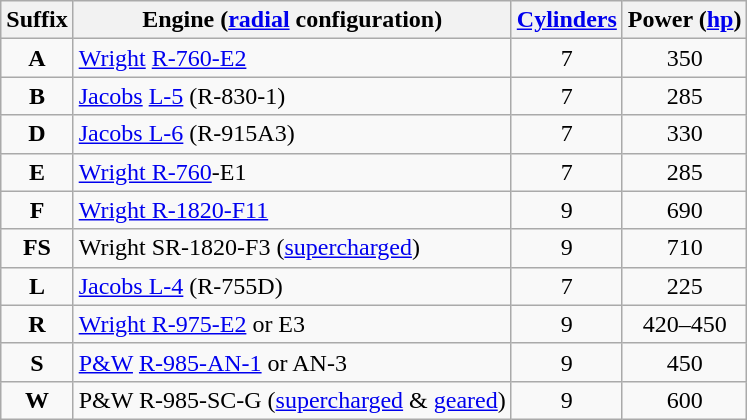<table class="wikitable">
<tr>
<th align="center">Suffix</th>
<th align="left">Engine (<a href='#'>radial</a> configuration)</th>
<th align="center"><a href='#'>Cylinders</a></th>
<th align="center">Power (<a href='#'>hp</a>)</th>
</tr>
<tr>
<td align="center"><strong>A</strong></td>
<td align="left"><a href='#'>Wright</a> <a href='#'>R-760-E2</a></td>
<td align="center">7</td>
<td align="center">350</td>
</tr>
<tr>
<td align="center"><strong>B</strong></td>
<td align="left"><a href='#'>Jacobs</a> <a href='#'>L-5</a> (R-830-1)</td>
<td align="center">7</td>
<td align="center">285</td>
</tr>
<tr>
<td align="center"><strong>D</strong></td>
<td align="left"><a href='#'>Jacobs L-6</a> (R-915A3)</td>
<td align="center">7</td>
<td align="center">330</td>
</tr>
<tr>
<td align="center"><strong>E</strong></td>
<td align="left"><a href='#'>Wright R-760</a>-E1</td>
<td align="center">7</td>
<td align="center">285</td>
</tr>
<tr>
<td align="center"><strong>F</strong></td>
<td align="left"><a href='#'>Wright R-1820-F11</a></td>
<td align="center">9</td>
<td align="center">690</td>
</tr>
<tr>
<td align="center"><strong>FS</strong></td>
<td align="left">Wright SR-1820-F3 (<a href='#'>supercharged</a>)</td>
<td align="center">9</td>
<td align="center">710</td>
</tr>
<tr>
<td align="center"><strong>L</strong></td>
<td align="left"><a href='#'>Jacobs L-4</a> (R-755D)</td>
<td align="center">7</td>
<td align="center">225</td>
</tr>
<tr>
<td align="center"><strong>R</strong></td>
<td align="left"><a href='#'>Wright R-975-E2</a> or E3</td>
<td align="center">9</td>
<td align="center">420–450</td>
</tr>
<tr>
<td align="center"><strong>S</strong></td>
<td align="left"><a href='#'>P&W</a> <a href='#'>R-985-AN-1</a> or AN-3</td>
<td align="center">9</td>
<td align="center">450</td>
</tr>
<tr>
<td align="center"><strong>W</strong></td>
<td align="left">P&W R-985-SC-G (<a href='#'>supercharged</a> & <a href='#'>geared</a>)</td>
<td align="center">9</td>
<td align="center">600</td>
</tr>
</table>
